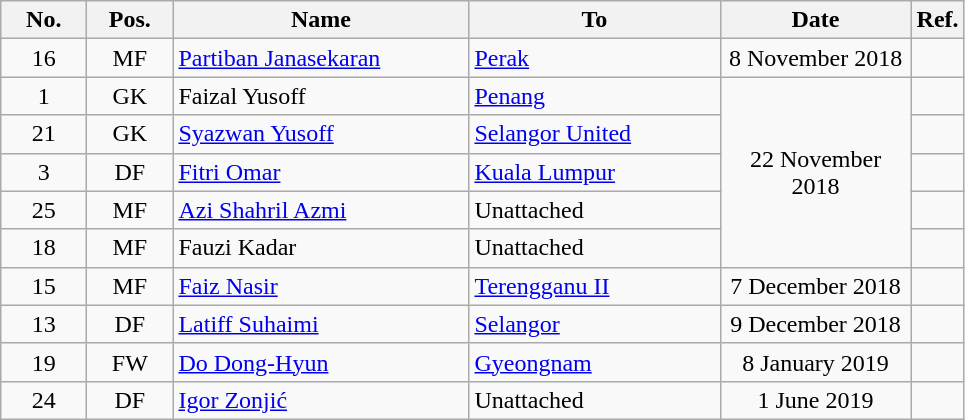<table class="wikitable" style="text-align:center">
<tr>
<th style="width:50px">No.</th>
<th style="width:50px">Pos.</th>
<th style="width:190px">Name</th>
<th style="width:160px">To</th>
<th style="width:120px">Date</th>
<th style="width:20px">Ref.</th>
</tr>
<tr>
<td>16</td>
<td>MF</td>
<td align=left> <a href='#'>Partiban Janasekaran</a></td>
<td align=left> <a href='#'>Perak</a></td>
<td>8 November 2018</td>
<td></td>
</tr>
<tr>
<td>1</td>
<td>GK</td>
<td align=left> Faizal Yusoff</td>
<td align=left> <a href='#'>Penang</a></td>
<td rowspan=5>22 November 2018</td>
<td></td>
</tr>
<tr>
<td>21</td>
<td>GK</td>
<td align=left> <a href='#'>Syazwan Yusoff</a></td>
<td align=left> <a href='#'>Selangor United</a></td>
<td></td>
</tr>
<tr>
<td>3</td>
<td>DF</td>
<td align=left> <a href='#'>Fitri Omar</a></td>
<td align=left> <a href='#'>Kuala Lumpur</a></td>
<td></td>
</tr>
<tr>
<td>25</td>
<td>MF</td>
<td align=left> <a href='#'>Azi Shahril Azmi</a></td>
<td align=left>Unattached</td>
<td></td>
</tr>
<tr>
<td>18</td>
<td>MF</td>
<td align=left> Fauzi Kadar</td>
<td align=left>Unattached</td>
<td></td>
</tr>
<tr>
<td>15</td>
<td>MF</td>
<td align=left> <a href='#'>Faiz Nasir</a></td>
<td align=left> <a href='#'>Terengganu II</a></td>
<td>7 December 2018</td>
<td></td>
</tr>
<tr>
<td>13</td>
<td>DF</td>
<td align=left> <a href='#'>Latiff Suhaimi</a></td>
<td align=left> <a href='#'>Selangor</a></td>
<td>9 December 2018</td>
<td></td>
</tr>
<tr>
<td>19</td>
<td>FW</td>
<td align=left> <a href='#'>Do Dong-Hyun</a></td>
<td align=left> <a href='#'>Gyeongnam</a></td>
<td>8 January 2019</td>
<td></td>
</tr>
<tr>
<td>24</td>
<td>DF</td>
<td align=left> <a href='#'>Igor Zonjić</a></td>
<td align=left>Unattached</td>
<td>1 June 2019</td>
<td></td>
</tr>
</table>
